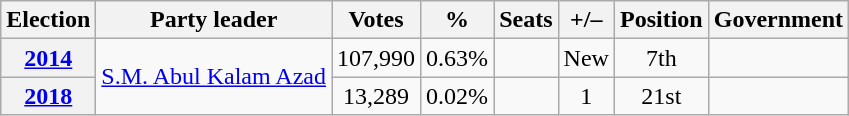<table class=wikitable style=text-align:center>
<tr>
<th><strong>Election</strong></th>
<th>Party leader</th>
<th><strong>Votes</strong></th>
<th><strong>%</strong></th>
<th><strong>Seats</strong></th>
<th>+/–</th>
<th><strong>Position</strong></th>
<th>Government</th>
</tr>
<tr>
<th><a href='#'>2014</a></th>
<td rowspan=2><a href='#'>S.M. Abul Kalam Azad</a></td>
<td>107,990</td>
<td>0.63%</td>
<td></td>
<td>New</td>
<td> 7th</td>
<td></td>
</tr>
<tr>
<th><a href='#'>2018</a></th>
<td>13,289</td>
<td>0.02%</td>
<td></td>
<td> 1</td>
<td> 21st</td>
<td></td>
</tr>
</table>
